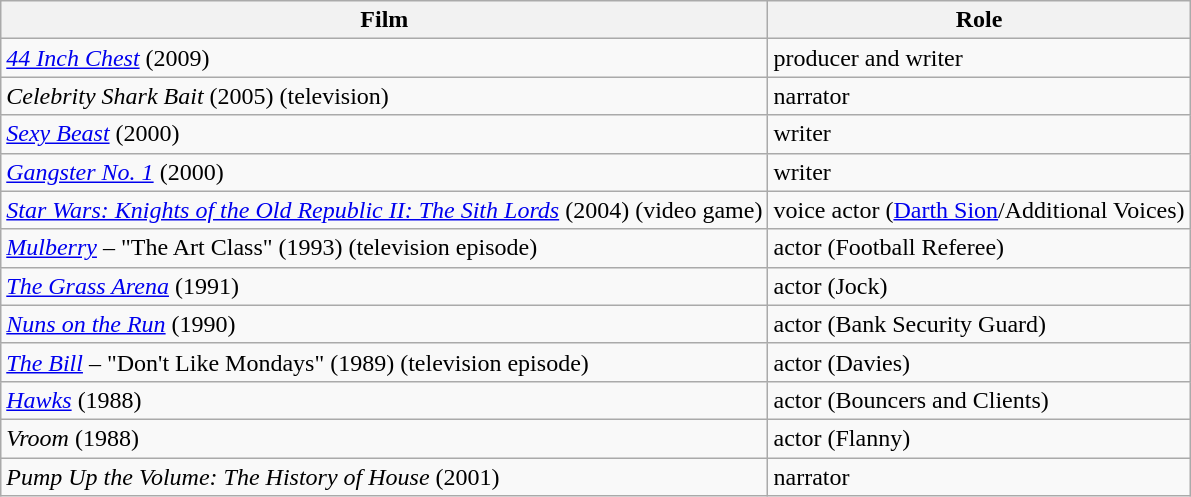<table class="wikitable">
<tr>
<th>Film</th>
<th>Role</th>
</tr>
<tr>
<td><em><a href='#'>44 Inch Chest</a></em> (2009)</td>
<td>producer and writer</td>
</tr>
<tr>
<td><em>Celebrity Shark Bait</em> (2005) (television)</td>
<td>narrator</td>
</tr>
<tr>
<td><em><a href='#'>Sexy Beast</a></em> (2000)</td>
<td>writer</td>
</tr>
<tr>
<td><em><a href='#'>Gangster No. 1</a></em> (2000)</td>
<td>writer</td>
</tr>
<tr>
<td><em><a href='#'>Star Wars: Knights of the Old Republic II: The Sith Lords</a></em> (2004) (video game)</td>
<td>voice actor (<a href='#'>Darth Sion</a>/Additional Voices)</td>
</tr>
<tr>
<td><em><a href='#'>Mulberry</a></em> – "The Art Class" (1993) (television episode)</td>
<td>actor (Football Referee)</td>
</tr>
<tr>
<td><em><a href='#'>The Grass Arena</a></em> (1991)</td>
<td>actor (Jock)</td>
</tr>
<tr>
<td><em><a href='#'>Nuns on the Run</a></em> (1990)</td>
<td>actor (Bank Security Guard)</td>
</tr>
<tr>
<td><em><a href='#'>The Bill</a></em> – "Don't Like Mondays" (1989) (television episode)</td>
<td>actor (Davies)</td>
</tr>
<tr>
<td><em><a href='#'>Hawks</a></em> (1988)</td>
<td>actor (Bouncers and Clients)</td>
</tr>
<tr>
<td><em>Vroom</em> (1988)</td>
<td>actor (Flanny)</td>
</tr>
<tr>
<td><em>Pump Up the Volume: The History of House</em> (2001)</td>
<td>narrator</td>
</tr>
</table>
